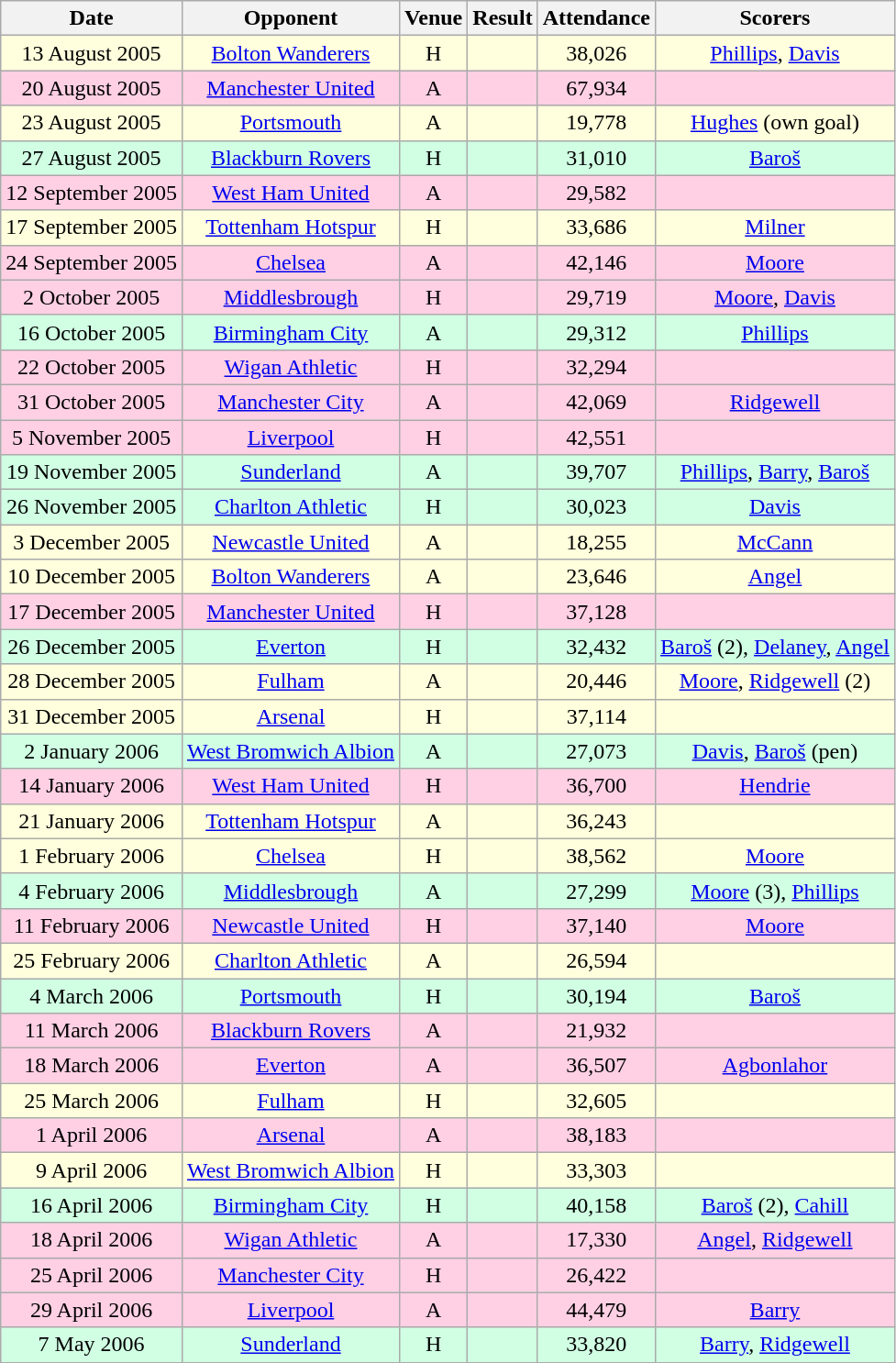<table class="wikitable sortable" style="text-align:center;">
<tr>
<th>Date</th>
<th>Opponent</th>
<th>Venue</th>
<th>Result</th>
<th>Attendance</th>
<th>Scorers</th>
</tr>
<tr style="background:#ffffdd;">
<td>13 August 2005</td>
<td><a href='#'>Bolton Wanderers</a></td>
<td>H</td>
<td></td>
<td>38,026</td>
<td><a href='#'>Phillips</a>, <a href='#'>Davis</a></td>
</tr>
<tr style="background:#ffd0e3;">
<td>20 August 2005</td>
<td><a href='#'>Manchester United</a></td>
<td>A</td>
<td></td>
<td>67,934</td>
<td></td>
</tr>
<tr style="background:#ffffdd;">
<td>23 August 2005</td>
<td><a href='#'>Portsmouth</a></td>
<td>A</td>
<td></td>
<td>19,778</td>
<td><a href='#'>Hughes</a> (own goal)</td>
</tr>
<tr style="background:#d0ffe3;">
<td>27 August 2005</td>
<td><a href='#'>Blackburn Rovers</a></td>
<td>H</td>
<td></td>
<td>31,010</td>
<td><a href='#'>Baroš</a></td>
</tr>
<tr style="background:#ffd0e3;">
<td>12 September 2005</td>
<td><a href='#'>West Ham United</a></td>
<td>A</td>
<td></td>
<td>29,582</td>
<td></td>
</tr>
<tr style="background:#ffffdd;">
<td>17 September 2005</td>
<td><a href='#'>Tottenham Hotspur</a></td>
<td>H</td>
<td></td>
<td>33,686</td>
<td><a href='#'>Milner</a></td>
</tr>
<tr style="background:#ffd0e3;">
<td>24 September 2005</td>
<td><a href='#'>Chelsea</a></td>
<td>A</td>
<td></td>
<td>42,146</td>
<td><a href='#'>Moore</a></td>
</tr>
<tr style="background:#ffd0e3;">
<td>2 October 2005</td>
<td><a href='#'>Middlesbrough</a></td>
<td>H</td>
<td></td>
<td>29,719</td>
<td><a href='#'>Moore</a>, <a href='#'>Davis</a></td>
</tr>
<tr style="background:#d0ffe3;">
<td>16 October 2005</td>
<td><a href='#'>Birmingham City</a></td>
<td>A</td>
<td></td>
<td>29,312</td>
<td><a href='#'>Phillips</a></td>
</tr>
<tr style="background:#ffd0e3;">
<td>22 October 2005</td>
<td><a href='#'>Wigan Athletic</a></td>
<td>H</td>
<td></td>
<td>32,294</td>
<td></td>
</tr>
<tr style="background:#ffd0e3;">
<td>31 October 2005</td>
<td><a href='#'>Manchester City</a></td>
<td>A</td>
<td></td>
<td>42,069</td>
<td><a href='#'>Ridgewell</a></td>
</tr>
<tr style="background:#ffd0e3;">
<td>5 November 2005</td>
<td><a href='#'>Liverpool</a></td>
<td>H</td>
<td></td>
<td>42,551</td>
<td></td>
</tr>
<tr style="background:#d0ffe3;">
<td>19 November 2005</td>
<td><a href='#'>Sunderland</a></td>
<td>A</td>
<td></td>
<td>39,707</td>
<td><a href='#'>Phillips</a>, <a href='#'>Barry</a>, <a href='#'>Baroš</a></td>
</tr>
<tr style="background:#d0ffe3;">
<td>26 November 2005</td>
<td><a href='#'>Charlton Athletic</a></td>
<td>H</td>
<td></td>
<td>30,023</td>
<td><a href='#'>Davis</a></td>
</tr>
<tr style="background:#ffffdd;">
<td>3 December 2005</td>
<td><a href='#'>Newcastle United</a></td>
<td>A</td>
<td></td>
<td>18,255</td>
<td><a href='#'>McCann</a></td>
</tr>
<tr style="background:#ffffdd;">
<td>10 December 2005</td>
<td><a href='#'>Bolton Wanderers</a></td>
<td>A</td>
<td></td>
<td>23,646</td>
<td><a href='#'>Angel</a></td>
</tr>
<tr style="background:#ffd0e3;">
<td>17 December 2005</td>
<td><a href='#'>Manchester United</a></td>
<td>H</td>
<td></td>
<td>37,128</td>
<td></td>
</tr>
<tr style="background:#d0ffe3;">
<td>26 December 2005</td>
<td><a href='#'>Everton</a></td>
<td>H</td>
<td></td>
<td>32,432</td>
<td><a href='#'>Baroš</a> (2), <a href='#'>Delaney</a>, <a href='#'>Angel</a></td>
</tr>
<tr style="background:#ffffdd;">
<td>28 December 2005</td>
<td><a href='#'>Fulham</a></td>
<td>A</td>
<td></td>
<td>20,446</td>
<td><a href='#'>Moore</a>, <a href='#'>Ridgewell</a> (2)</td>
</tr>
<tr style="background:#ffffdd;">
<td>31 December 2005</td>
<td><a href='#'>Arsenal</a></td>
<td>H</td>
<td></td>
<td>37,114</td>
<td></td>
</tr>
<tr style="background:#d0ffe3;">
<td>2 January 2006</td>
<td><a href='#'>West Bromwich Albion</a></td>
<td>A</td>
<td></td>
<td>27,073</td>
<td><a href='#'>Davis</a>, <a href='#'>Baroš</a> (pen)</td>
</tr>
<tr style="background:#ffd0e3;">
<td>14 January 2006</td>
<td><a href='#'>West Ham United</a></td>
<td>H</td>
<td></td>
<td>36,700</td>
<td><a href='#'>Hendrie</a></td>
</tr>
<tr style="background:#ffffdd;">
<td>21 January 2006</td>
<td><a href='#'>Tottenham Hotspur</a></td>
<td>A</td>
<td></td>
<td>36,243</td>
<td></td>
</tr>
<tr style="background:#ffffdd;">
<td>1 February 2006</td>
<td><a href='#'>Chelsea</a></td>
<td>H</td>
<td></td>
<td>38,562</td>
<td><a href='#'>Moore</a></td>
</tr>
<tr style="background:#d0ffe3;">
<td>4 February 2006</td>
<td><a href='#'>Middlesbrough</a></td>
<td>A</td>
<td></td>
<td>27,299</td>
<td><a href='#'>Moore</a> (3), <a href='#'>Phillips</a></td>
</tr>
<tr style="background:#ffd0e3;">
<td>11 February 2006</td>
<td><a href='#'>Newcastle United</a></td>
<td>H</td>
<td></td>
<td>37,140</td>
<td><a href='#'>Moore</a></td>
</tr>
<tr style="background:#ffffdd;">
<td>25 February 2006</td>
<td><a href='#'>Charlton Athletic</a></td>
<td>A</td>
<td></td>
<td>26,594</td>
<td></td>
</tr>
<tr style="background:#d0ffe3;">
<td>4 March 2006</td>
<td><a href='#'>Portsmouth</a></td>
<td>H</td>
<td></td>
<td>30,194</td>
<td><a href='#'>Baroš</a></td>
</tr>
<tr style="background:#ffd0e3;">
<td>11 March 2006</td>
<td><a href='#'>Blackburn Rovers</a></td>
<td>A</td>
<td></td>
<td>21,932</td>
<td></td>
</tr>
<tr style="background:#ffd0e3;">
<td>18 March 2006</td>
<td><a href='#'>Everton</a></td>
<td>A</td>
<td></td>
<td>36,507</td>
<td><a href='#'>Agbonlahor</a></td>
</tr>
<tr style="background:#ffffdd;">
<td>25 March 2006</td>
<td><a href='#'>Fulham</a></td>
<td>H</td>
<td></td>
<td>32,605</td>
<td></td>
</tr>
<tr style="background:#ffd0e3;">
<td>1 April 2006</td>
<td><a href='#'>Arsenal</a></td>
<td>A</td>
<td></td>
<td>38,183</td>
<td></td>
</tr>
<tr style="background:#ffffdd;">
<td>9 April 2006</td>
<td><a href='#'>West Bromwich Albion</a></td>
<td>H</td>
<td></td>
<td>33,303</td>
<td></td>
</tr>
<tr style="background:#d0ffe3;">
<td>16 April 2006</td>
<td><a href='#'>Birmingham City</a></td>
<td>H</td>
<td></td>
<td>40,158</td>
<td><a href='#'>Baroš</a> (2), <a href='#'>Cahill</a></td>
</tr>
<tr style="background:#ffd0e3;">
<td>18 April 2006</td>
<td><a href='#'>Wigan Athletic</a></td>
<td>A</td>
<td></td>
<td>17,330</td>
<td><a href='#'>Angel</a>, <a href='#'>Ridgewell</a></td>
</tr>
<tr style="background:#ffd0e3;">
<td>25 April 2006</td>
<td><a href='#'>Manchester City</a></td>
<td>H</td>
<td></td>
<td>26,422</td>
<td></td>
</tr>
<tr style="background:#ffd0e3;">
<td>29 April 2006</td>
<td><a href='#'>Liverpool</a></td>
<td>A</td>
<td></td>
<td>44,479</td>
<td><a href='#'>Barry</a></td>
</tr>
<tr style="background:#d0ffe3;">
<td>7 May 2006</td>
<td><a href='#'>Sunderland</a></td>
<td>H</td>
<td></td>
<td>33,820</td>
<td><a href='#'>Barry</a>, <a href='#'>Ridgewell</a></td>
</tr>
</table>
